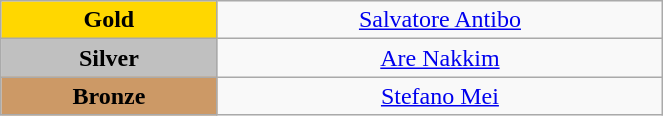<table class="wikitable" style="text-align:center; " width="35%">
<tr>
<td bgcolor="gold"><strong>Gold</strong></td>
<td><a href='#'>Salvatore Antibo</a><br>  <small><em></em></small></td>
</tr>
<tr>
<td bgcolor="silver"><strong>Silver</strong></td>
<td><a href='#'>Are Nakkim</a><br>  <small><em></em></small></td>
</tr>
<tr>
<td bgcolor="CC9966"><strong>Bronze</strong></td>
<td><a href='#'>Stefano Mei</a><br>  <small><em></em></small></td>
</tr>
</table>
